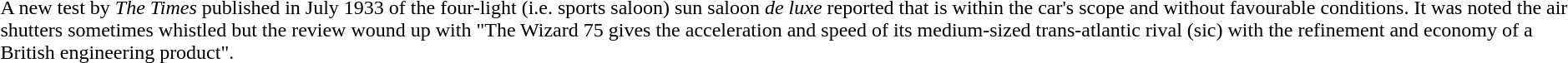<table>
<tr>
<td><br>A new test by <em>The Times</em> published in July 1933 of the four-light (i.e. sports saloon) sun saloon <em>de luxe</em> reported that  is within the car's scope and without favourable conditions. It was noted the air shutters sometimes whistled but the review wound up with "The Wizard 75 gives the acceleration and speed of its medium-sized trans-atlantic rival (sic) with the refinement and economy of a British engineering product".</td>
</tr>
</table>
